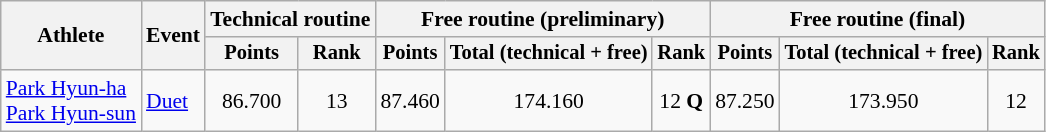<table class="wikitable" style="font-size:90%">
<tr>
<th rowspan=2>Athlete</th>
<th rowspan=2>Event</th>
<th colspan=2>Technical routine</th>
<th colspan=3>Free routine (preliminary)</th>
<th colspan=3>Free routine (final)</th>
</tr>
<tr style="font-size:95%">
<th>Points</th>
<th>Rank</th>
<th>Points</th>
<th>Total (technical + free)</th>
<th>Rank</th>
<th>Points</th>
<th>Total (technical + free)</th>
<th>Rank</th>
</tr>
<tr align=center>
<td align=left><a href='#'>Park Hyun-ha</a><br><a href='#'>Park Hyun-sun</a></td>
<td align=left><a href='#'>Duet</a></td>
<td>86.700</td>
<td>13</td>
<td>87.460</td>
<td>174.160</td>
<td>12 <strong>Q</strong></td>
<td>87.250</td>
<td>173.950</td>
<td>12</td>
</tr>
</table>
